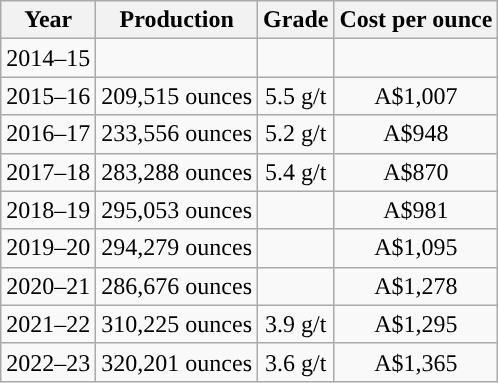<table class="wikitable">
<tr style="text-align:center;">
<th>Year</th>
<th>Production</th>
<th>Grade</th>
<th>Cost per ounce</th>
</tr>
<tr style="text-align:center;">
<td>2014–15</td>
<td></td>
<td></td>
<td></td>
</tr>
<tr style="text-align:center;">
<td>2015–16</td>
<td>209,515 ounces</td>
<td>5.5 g/t</td>
<td>A$1,007</td>
</tr>
<tr style="text-align:center;">
<td>2016–17</td>
<td>233,556 ounces</td>
<td>5.2 g/t</td>
<td>A$948</td>
</tr>
<tr style="text-align:center;">
<td>2017–18</td>
<td>283,288 ounces</td>
<td>5.4 g/t</td>
<td>A$870</td>
</tr>
<tr style="text-align:center;">
<td>2018–19</td>
<td>295,053 ounces</td>
<td></td>
<td>A$981</td>
</tr>
<tr style="text-align:center;">
<td>2019–20</td>
<td>294,279 ounces</td>
<td></td>
<td>A$1,095</td>
</tr>
<tr style="text-align:center;">
<td>2020–21</td>
<td>286,676 ounces</td>
<td></td>
<td>A$1,278</td>
</tr>
<tr style="text-align:center;">
<td>2021–22</td>
<td>310,225 ounces</td>
<td>3.9 g/t</td>
<td>A$1,295</td>
</tr>
<tr style="text-align:center;">
<td>2022–23</td>
<td>320,201 ounces</td>
<td>3.6 g/t</td>
<td>A$1,365</td>
</tr>
</table>
